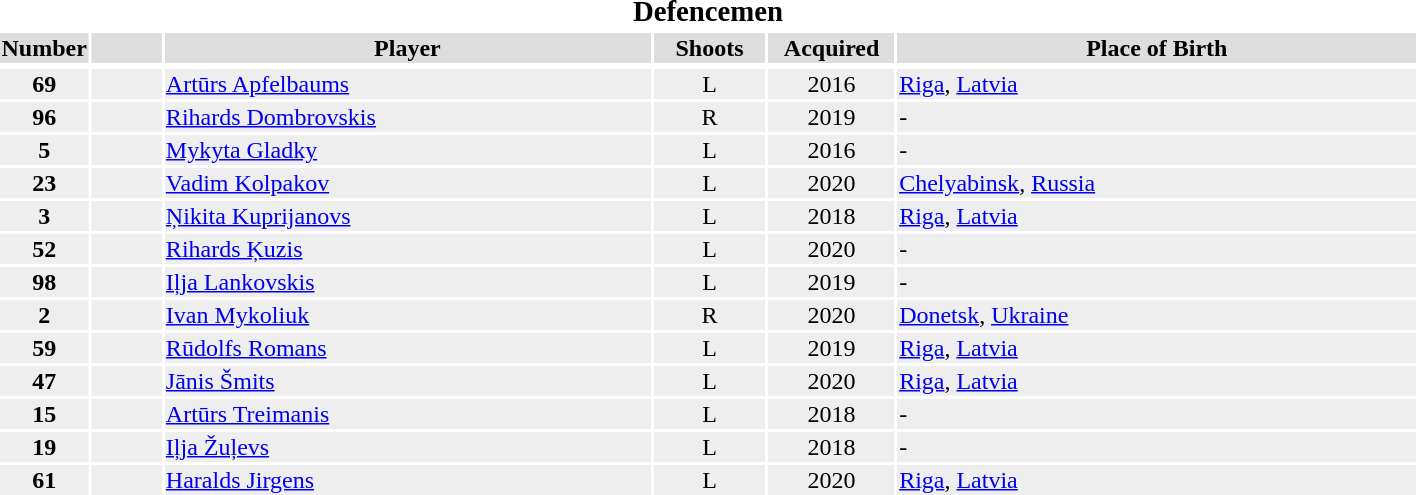<table width=75%>
<tr>
<th colspan=7><big>Defencemen</big></th>
</tr>
<tr bgcolor="#dddddd">
<th width=5%>Number</th>
<th width=5%></th>
<th !width=15%>Player</th>
<th width=8%>Shoots</th>
<th width=9%>Acquired</th>
<th width=37%>Place of Birth</th>
</tr>
<tr>
</tr>
<tr bgcolor="#eeeeee">
<td align=center><strong>69</strong></td>
<td align=center></td>
<td><a href='#'>Artūrs Apfelbaums</a></td>
<td align=center>L</td>
<td align=center>2016</td>
<td><a href='#'>Riga</a>, <a href='#'>Latvia</a></td>
</tr>
<tr bgcolor="#eeeeee">
<td align=center><strong>96</strong></td>
<td align=center></td>
<td><a href='#'>Rihards Dombrovskis</a></td>
<td align=center>R</td>
<td align=center>2019</td>
<td>-</td>
</tr>
<tr bgcolor="#eeeeee">
<td align=center><strong>5</strong></td>
<td align=center></td>
<td><a href='#'>Mykyta Gladky</a></td>
<td align=center>L</td>
<td align=center>2016</td>
<td>-</td>
</tr>
<tr bgcolor="#eeeeee">
<td align=center><strong>23</strong></td>
<td align=center></td>
<td><a href='#'>Vadim Kolpakov</a></td>
<td align=center>L</td>
<td align=center>2020</td>
<td><a href='#'>Chelyabinsk</a>, <a href='#'>Russia</a></td>
</tr>
<tr bgcolor="#eeeeee">
<td align=center><strong>3</strong></td>
<td align=center></td>
<td><a href='#'>Ņikita Kuprijanovs</a></td>
<td align=center>L</td>
<td align=center>2018</td>
<td><a href='#'>Riga</a>, <a href='#'>Latvia</a></td>
</tr>
<tr bgcolor="#eeeeee">
<td align=center><strong>52</strong></td>
<td align=center></td>
<td><a href='#'>Rihards Ķuzis</a></td>
<td align=center>L</td>
<td align=center>2020</td>
<td>-</td>
</tr>
<tr bgcolor="#eeeeee">
<td align=center><strong>98</strong></td>
<td align=center></td>
<td><a href='#'>Iļja Lankovskis</a></td>
<td align=center>L</td>
<td align=center>2019</td>
<td>-</td>
</tr>
<tr bgcolor="#eeeeee">
<td align=center><strong>2</strong></td>
<td align=center></td>
<td><a href='#'>Ivan Mykoliuk</a></td>
<td align=center>R</td>
<td align=center>2020</td>
<td><a href='#'>Donetsk</a>, <a href='#'>Ukraine</a></td>
</tr>
<tr bgcolor="#eeeeee">
<td align=center><strong>59</strong></td>
<td align=center></td>
<td><a href='#'>Rūdolfs Romans</a></td>
<td align=center>L</td>
<td align=center>2019</td>
<td><a href='#'>Riga</a>, <a href='#'>Latvia</a></td>
</tr>
<tr bgcolor="#eeeeee">
<td align=center><strong>47</strong></td>
<td align=center></td>
<td><a href='#'>Jānis Šmits</a></td>
<td align=center>L</td>
<td align=center>2020</td>
<td><a href='#'>Riga</a>, <a href='#'>Latvia</a></td>
</tr>
<tr bgcolor="#eeeeee">
<td align=center><strong>15</strong></td>
<td align=center></td>
<td><a href='#'>Artūrs Treimanis</a></td>
<td align=center>L</td>
<td align=center>2018</td>
<td>-</td>
</tr>
<tr bgcolor="#eeeeee">
<td align=center><strong>19</strong></td>
<td align=center></td>
<td><a href='#'>Iļja Žuļevs</a></td>
<td align=center>L</td>
<td align=center>2018</td>
<td>-</td>
</tr>
<tr bgcolor="#eeeeee">
<td align=center><strong>61</strong></td>
<td align=center></td>
<td><a href='#'>Haralds Jirgens</a></td>
<td align=center>L</td>
<td align=center>2020</td>
<td><a href='#'>Riga</a>, <a href='#'>Latvia</a></td>
</tr>
</table>
